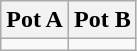<table class="wikitable">
<tr>
<th width=50%>Pot A</th>
<th width=50%>Pot B</th>
</tr>
<tr>
<td></td>
<td></td>
</tr>
</table>
